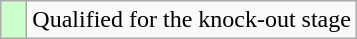<table class="wikitable">
<tr>
<td width=10px bgcolor="#ccffcc"></td>
<td>Qualified for the knock-out stage</td>
</tr>
</table>
